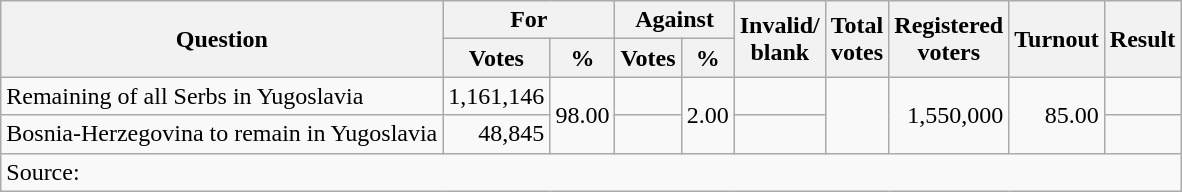<table class=wikitable style=text-align:right>
<tr>
<th rowspan=2>Question</th>
<th colspan=2>For</th>
<th colspan=2>Against</th>
<th rowspan=2>Invalid/<br>blank</th>
<th rowspan=2>Total<br>votes</th>
<th rowspan=2>Registered<br>voters</th>
<th rowspan=2>Turnout</th>
<th rowspan=2>Result</th>
</tr>
<tr>
<th>Votes</th>
<th>%</th>
<th>Votes</th>
<th>%</th>
</tr>
<tr>
<td align=left>Remaining of all Serbs in Yugoslavia</td>
<td>1,161,146</td>
<td rowspan=2>98.00</td>
<td></td>
<td rowspan=2>2.00</td>
<td></td>
<td rowspan=2></td>
<td rowspan=2>1,550,000</td>
<td rowspan=2>85.00</td>
<td></td>
</tr>
<tr>
<td align=left>Bosnia-Herzegovina to remain in Yugoslavia</td>
<td>48,845</td>
<td></td>
<td></td>
<td></td>
</tr>
<tr>
<td colspan=10 align=left>Source: </td>
</tr>
</table>
